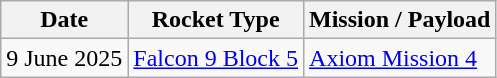<table class="wikitable">
<tr>
<th>Date</th>
<th>Rocket Type</th>
<th>Mission / Payload</th>
</tr>
<tr>
<td>9 June 2025</td>
<td><a href='#'>Falcon 9 Block 5</a></td>
<td><a href='#'>Axiom Mission 4</a></td>
</tr>
</table>
